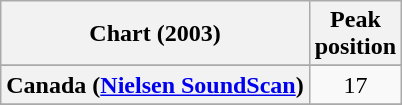<table class="wikitable sortable plainrowheaders">
<tr>
<th scope="col">Chart (2003)</th>
<th scope="col">Peak<br>position</th>
</tr>
<tr>
</tr>
<tr>
</tr>
<tr>
<th scope=row>Canada (<a href='#'>Nielsen SoundScan</a>)</th>
<td align="center">17</td>
</tr>
<tr>
</tr>
<tr>
</tr>
<tr>
</tr>
<tr>
</tr>
<tr>
</tr>
<tr>
</tr>
</table>
